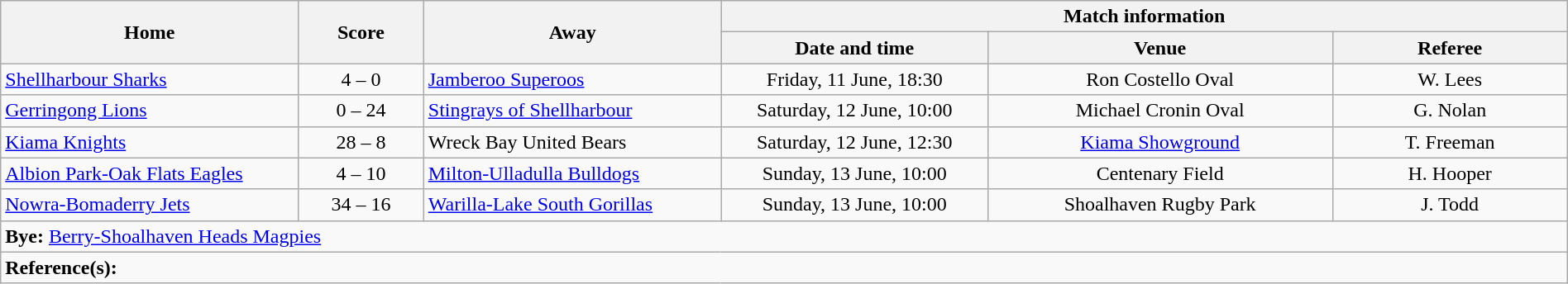<table class="wikitable" width="100% text-align:center;">
<tr>
<th rowspan="2" width="19%">Home</th>
<th rowspan="2" width="8%">Score</th>
<th rowspan="2" width="19%">Away</th>
<th colspan="3">Match information</th>
</tr>
<tr bgcolor="#CCCCCC">
<th width="17%">Date and time</th>
<th width="22%">Venue</th>
<th>Referee</th>
</tr>
<tr>
<td> <a href='#'>Shellharbour Sharks</a></td>
<td style="text-align:center;">4 – 0</td>
<td> <a href='#'>Jamberoo Superoos</a></td>
<td style="text-align:center;">Friday, 11 June, 18:30</td>
<td style="text-align:center;">Ron Costello Oval</td>
<td style="text-align:center;">W. Lees</td>
</tr>
<tr>
<td> <a href='#'>Gerringong Lions</a></td>
<td style="text-align:center;">0 – 24</td>
<td> <a href='#'>Stingrays of Shellharbour</a></td>
<td style="text-align:center;">Saturday, 12 June, 10:00</td>
<td style="text-align:center;">Michael Cronin Oval</td>
<td style="text-align:center;">G. Nolan</td>
</tr>
<tr>
<td> <a href='#'>Kiama Knights</a></td>
<td style="text-align:center;">28 – 8</td>
<td> Wreck Bay United Bears</td>
<td style="text-align:center;">Saturday, 12 June, 12:30</td>
<td style="text-align:center;"><a href='#'>Kiama Showground</a></td>
<td style="text-align:center;">T. Freeman</td>
</tr>
<tr>
<td> <a href='#'>Albion Park-Oak Flats Eagles</a></td>
<td style="text-align:center;">4 – 10</td>
<td> <a href='#'>Milton-Ulladulla Bulldogs</a></td>
<td style="text-align:center;">Sunday, 13 June, 10:00</td>
<td style="text-align:center;">Centenary Field</td>
<td style="text-align:center;">H. Hooper</td>
</tr>
<tr>
<td> <a href='#'>Nowra-Bomaderry Jets</a></td>
<td style="text-align:center;">34 – 16</td>
<td> <a href='#'>Warilla-Lake South Gorillas</a></td>
<td style="text-align:center;">Sunday, 13 June, 10:00</td>
<td style="text-align:center;">Shoalhaven Rugby Park</td>
<td style="text-align:center;">J. Todd</td>
</tr>
<tr>
<td colspan="6"><strong>Bye:</strong>  <a href='#'>Berry-Shoalhaven Heads Magpies</a></td>
</tr>
<tr>
<td colspan="6"><strong>Reference(s):</strong> </td>
</tr>
</table>
